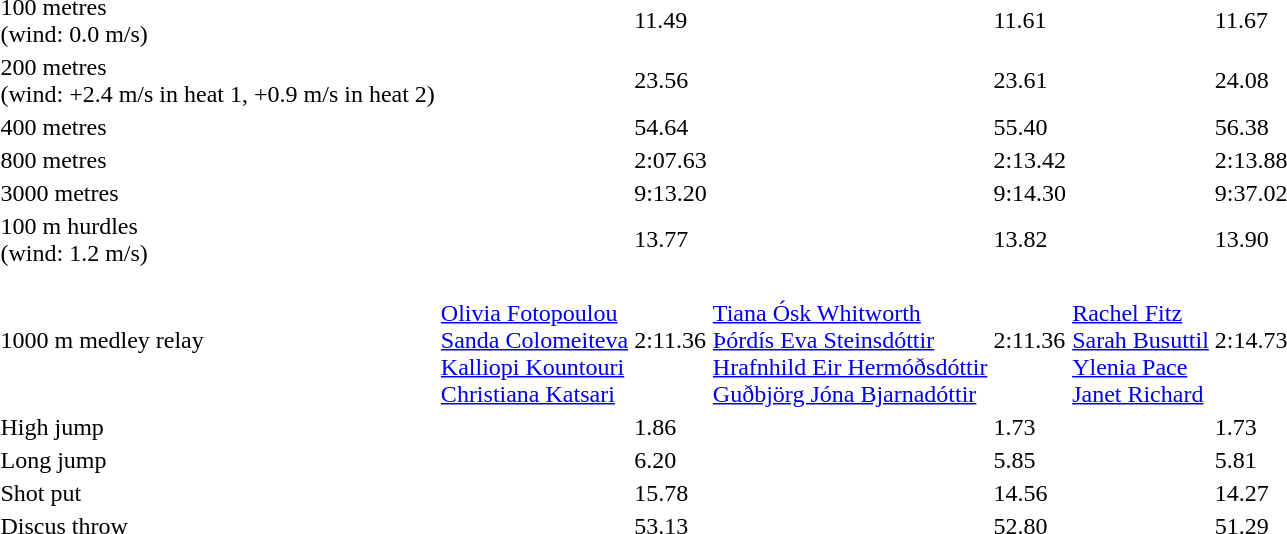<table>
<tr>
<td>100 metres<br>(wind: 0.0 m/s)</td>
<td></td>
<td>11.49</td>
<td></td>
<td>11.61</td>
<td></td>
<td>11.67</td>
</tr>
<tr>
<td>200 metres<br>(wind: +2.4 m/s in heat 1, +0.9 m/s in heat 2)</td>
<td></td>
<td>23.56 </td>
<td></td>
<td>23.61</td>
<td></td>
<td>24.08 </td>
</tr>
<tr>
<td>400 metres</td>
<td></td>
<td>54.64</td>
<td></td>
<td>55.40</td>
<td></td>
<td>56.38</td>
</tr>
<tr>
<td>800 metres</td>
<td></td>
<td>2:07.63</td>
<td></td>
<td>2:13.42</td>
<td></td>
<td>2:13.88</td>
</tr>
<tr>
<td>3000 metres</td>
<td></td>
<td>9:13.20</td>
<td></td>
<td>9:14.30</td>
<td></td>
<td>9:37.02</td>
</tr>
<tr>
<td>100 m hurdles<br>(wind: 1.2 m/s)</td>
<td></td>
<td>13.77</td>
<td></td>
<td>13.82</td>
<td></td>
<td>13.90</td>
</tr>
<tr>
<td>1000 m medley relay</td>
<td><br><a href='#'>Olivia Fotopoulou</a><br><a href='#'>Sanda Colomeiteva</a><br><a href='#'>Kalliopi Kountouri</a><br><a href='#'>Christiana Katsari</a></td>
<td>2:11.36</td>
<td><br><a href='#'>Tiana Ósk Whitworth</a><br><a href='#'>Þórdís Eva Steinsdóttir</a><br><a href='#'>Hrafnhild Eir Hermóðsdóttir</a><br><a href='#'>Guðbjörg Jóna Bjarnadóttir</a></td>
<td>2:11.36</td>
<td><br><a href='#'>Rachel Fitz</a><br><a href='#'>Sarah Busuttil</a><br><a href='#'>Ylenia Pace</a><br><a href='#'>Janet Richard</a></td>
<td>2:14.73</td>
</tr>
<tr>
<td>High jump</td>
<td></td>
<td>1.86</td>
<td></td>
<td>1.73</td>
<td></td>
<td>1.73</td>
</tr>
<tr>
<td>Long jump</td>
<td></td>
<td>6.20</td>
<td></td>
<td>5.85</td>
<td></td>
<td>5.81</td>
</tr>
<tr>
<td>Shot put</td>
<td></td>
<td>15.78</td>
<td></td>
<td>14.56</td>
<td></td>
<td>14.27</td>
</tr>
<tr>
<td>Discus throw</td>
<td></td>
<td>53.13</td>
<td></td>
<td>52.80</td>
<td></td>
<td>51.29</td>
</tr>
</table>
